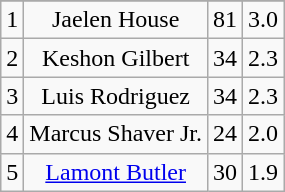<table class="wikitable sortable" style="text-align:center">
<tr>
</tr>
<tr>
<td>1</td>
<td>Jaelen House</td>
<td>81</td>
<td>3.0</td>
</tr>
<tr>
<td>2</td>
<td>Keshon Gilbert</td>
<td>34</td>
<td>2.3</td>
</tr>
<tr>
<td>3</td>
<td>Luis Rodriguez</td>
<td>34</td>
<td>2.3</td>
</tr>
<tr>
<td>4</td>
<td>Marcus Shaver Jr.</td>
<td>24</td>
<td>2.0</td>
</tr>
<tr>
<td>5</td>
<td><a href='#'>Lamont Butler</a></td>
<td>30</td>
<td>1.9</td>
</tr>
</table>
